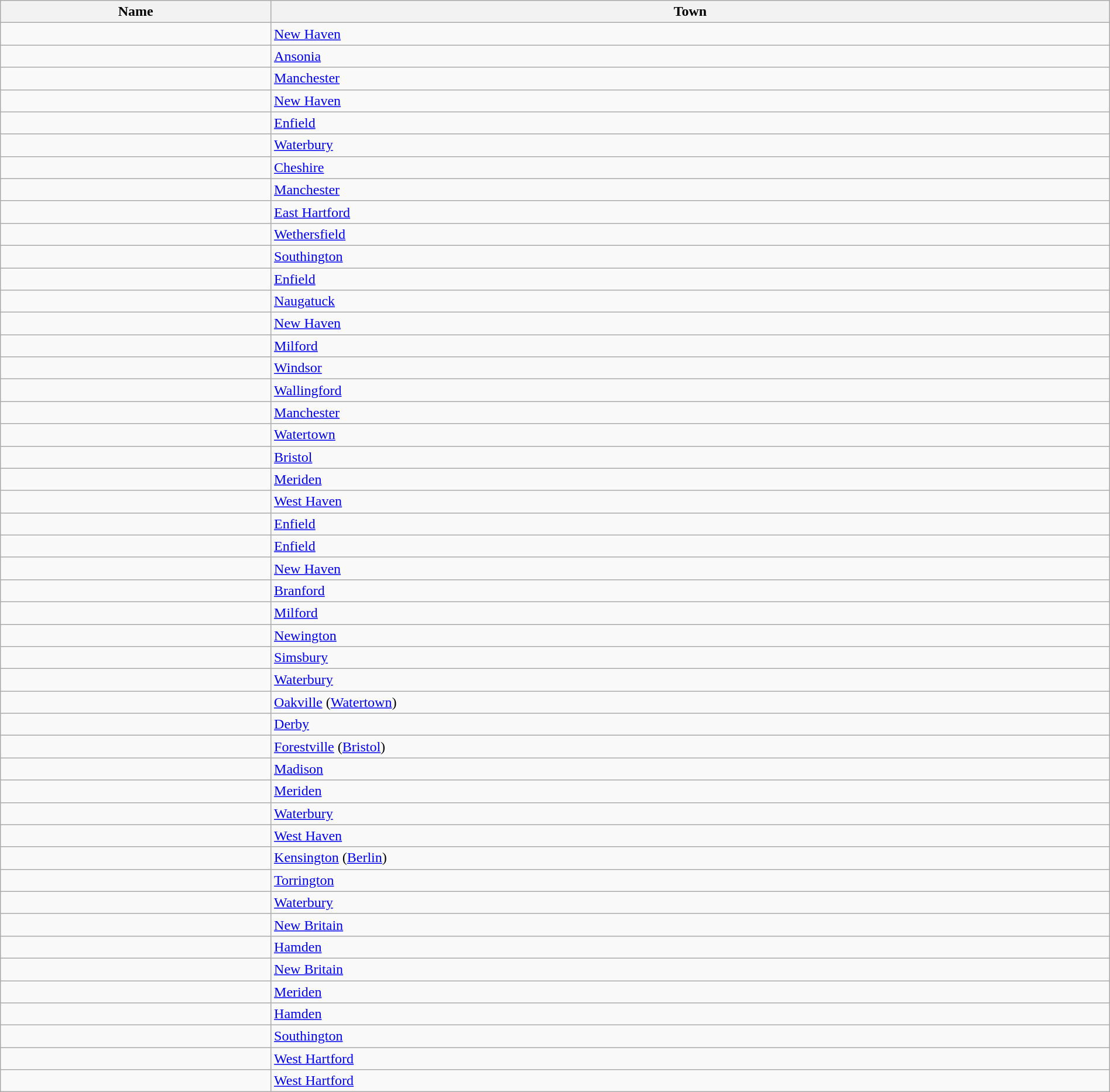<table class="wikitable sortable" style="width:100%; ">
<tr>
<th>Name</th>
<th>Town</th>
</tr>
<tr valign=top>
<td></td>
<td><a href='#'>New Haven</a></td>
</tr>
<tr valign=top>
<td></td>
<td><a href='#'>Ansonia</a></td>
</tr>
<tr valign=top>
<td></td>
<td><a href='#'>Manchester</a></td>
</tr>
<tr valign=top>
<td></td>
<td><a href='#'>New Haven</a></td>
</tr>
<tr valign=top>
<td></td>
<td><a href='#'>Enfield</a></td>
</tr>
<tr valign=top>
<td></td>
<td><a href='#'>Waterbury</a></td>
</tr>
<tr valign=top>
<td></td>
<td><a href='#'>Cheshire</a></td>
</tr>
<tr valign=top>
<td></td>
<td><a href='#'>Manchester</a></td>
</tr>
<tr valign=top>
<td></td>
<td><a href='#'>East Hartford</a></td>
</tr>
<tr valign=top>
<td></td>
<td><a href='#'>Wethersfield</a></td>
</tr>
<tr valign=top>
<td></td>
<td><a href='#'>Southington</a></td>
</tr>
<tr valign=top>
<td></td>
<td><a href='#'>Enfield</a></td>
</tr>
<tr valign=top>
<td></td>
<td><a href='#'>Naugatuck</a></td>
</tr>
<tr valign=top>
<td></td>
<td><a href='#'>New Haven</a></td>
</tr>
<tr valign=top>
<td></td>
<td><a href='#'>Milford</a></td>
</tr>
<tr valign=top>
<td></td>
<td><a href='#'>Windsor</a></td>
</tr>
<tr valign=top>
<td></td>
<td><a href='#'>Wallingford</a></td>
</tr>
<tr valign=top>
<td></td>
<td><a href='#'>Manchester</a></td>
</tr>
<tr valign=top>
<td></td>
<td><a href='#'>Watertown</a></td>
</tr>
<tr valign=top>
<td></td>
<td><a href='#'>Bristol</a></td>
</tr>
<tr valign=top>
<td></td>
<td><a href='#'>Meriden</a></td>
</tr>
<tr valign=top>
<td></td>
<td><a href='#'>West Haven</a></td>
</tr>
<tr valign=top>
<td></td>
<td><a href='#'>Enfield</a></td>
</tr>
<tr valign=top>
<td></td>
<td><a href='#'>Enfield</a></td>
</tr>
<tr valign=top>
<td></td>
<td><a href='#'>New Haven</a></td>
</tr>
<tr valign=top>
<td></td>
<td><a href='#'>Branford</a></td>
</tr>
<tr valign=top>
<td></td>
<td><a href='#'>Milford</a></td>
</tr>
<tr valign=top>
<td></td>
<td><a href='#'>Newington</a></td>
</tr>
<tr valign=top>
<td></td>
<td><a href='#'>Simsbury</a></td>
</tr>
<tr valign=top>
<td></td>
<td><a href='#'>Waterbury</a></td>
</tr>
<tr valign=top>
<td></td>
<td><a href='#'>Oakville</a> (<a href='#'>Watertown</a>)</td>
</tr>
<tr valign=top>
<td></td>
<td><a href='#'>Derby</a></td>
</tr>
<tr valign=top>
<td></td>
<td><a href='#'>Forestville</a> (<a href='#'>Bristol</a>)</td>
</tr>
<tr valign=top>
<td></td>
<td><a href='#'>Madison</a></td>
</tr>
<tr valign=top>
<td></td>
<td><a href='#'>Meriden</a></td>
</tr>
<tr valign=top>
<td></td>
<td><a href='#'>Waterbury</a></td>
</tr>
<tr valign=top>
<td></td>
<td><a href='#'>West Haven</a></td>
</tr>
<tr valign=top>
<td></td>
<td><a href='#'>Kensington</a> (<a href='#'>Berlin</a>)</td>
</tr>
<tr valign=top>
<td></td>
<td><a href='#'>Torrington</a></td>
</tr>
<tr valign=top>
<td></td>
<td><a href='#'>Waterbury</a></td>
</tr>
<tr valign=top>
<td></td>
<td><a href='#'>New Britain</a></td>
</tr>
<tr valign=top>
<td></td>
<td><a href='#'>Hamden</a></td>
</tr>
<tr valign=top>
<td></td>
<td><a href='#'>New Britain</a></td>
</tr>
<tr valign=top>
<td></td>
<td><a href='#'>Meriden</a></td>
</tr>
<tr valign=top>
<td></td>
<td><a href='#'>Hamden</a></td>
</tr>
<tr valign=top>
<td></td>
<td><a href='#'>Southington</a></td>
</tr>
<tr valign=top>
<td></td>
<td><a href='#'>West Hartford</a></td>
</tr>
<tr valign=top>
<td></td>
<td><a href='#'>West Hartford</a></td>
</tr>
</table>
